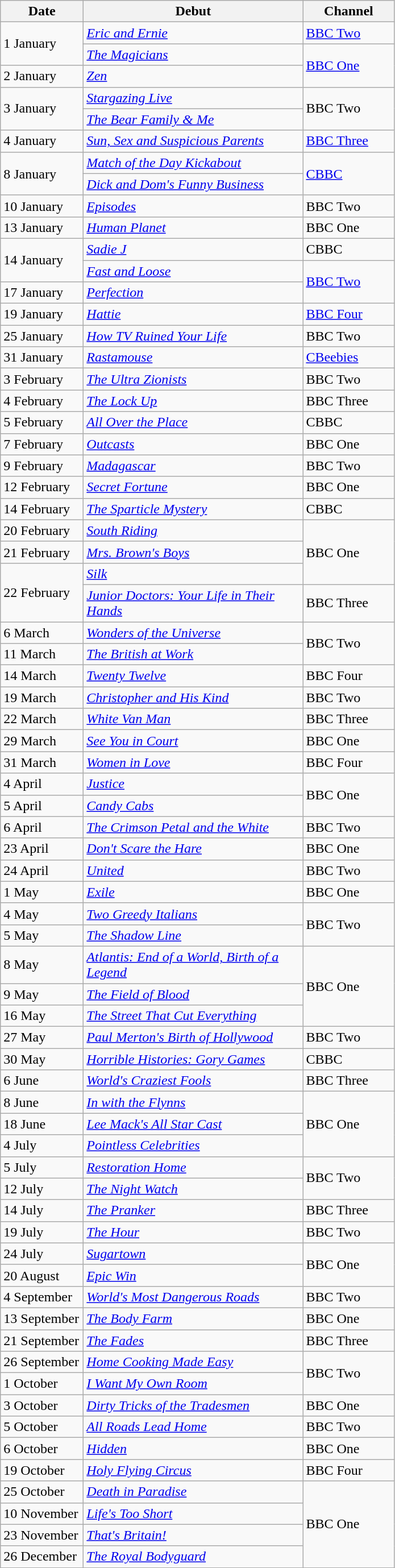<table class="wikitable">
<tr>
<th width=90>Date</th>
<th width=250>Debut</th>
<th width=100>Channel</th>
</tr>
<tr>
<td rowspan=2>1 January</td>
<td><em><a href='#'>Eric and Ernie</a></em></td>
<td><a href='#'>BBC Two</a></td>
</tr>
<tr>
<td><em><a href='#'>The Magicians</a></em></td>
<td rowspan=2><a href='#'>BBC One</a></td>
</tr>
<tr>
<td>2 January</td>
<td><em><a href='#'>Zen</a></em></td>
</tr>
<tr>
<td rowspan=2>3 January</td>
<td><em><a href='#'>Stargazing Live</a></em></td>
<td rowspan=2>BBC Two</td>
</tr>
<tr>
<td><em><a href='#'>The Bear Family & Me</a></em></td>
</tr>
<tr>
<td>4 January</td>
<td><em><a href='#'>Sun, Sex and Suspicious Parents</a></em></td>
<td><a href='#'>BBC Three</a></td>
</tr>
<tr>
<td rowspan=2>8 January</td>
<td><em><a href='#'>Match of the Day Kickabout</a></em></td>
<td rowspan=2><a href='#'>CBBC</a></td>
</tr>
<tr>
<td><em><a href='#'>Dick and Dom's Funny Business</a></em></td>
</tr>
<tr>
<td>10 January</td>
<td><em><a href='#'>Episodes</a></em></td>
<td>BBC Two</td>
</tr>
<tr>
<td>13 January</td>
<td><em><a href='#'>Human Planet</a></em></td>
<td>BBC One</td>
</tr>
<tr>
<td rowspan=2>14 January</td>
<td><em><a href='#'>Sadie J</a></em></td>
<td>CBBC</td>
</tr>
<tr>
<td><em><a href='#'>Fast and Loose</a></em></td>
<td rowspan=2><a href='#'>BBC Two</a></td>
</tr>
<tr>
<td>17 January</td>
<td><em><a href='#'>Perfection</a></em></td>
</tr>
<tr>
<td>19 January</td>
<td><em><a href='#'>Hattie</a></em></td>
<td><a href='#'>BBC Four</a></td>
</tr>
<tr>
<td>25 January</td>
<td><em><a href='#'>How TV Ruined Your Life</a></em></td>
<td>BBC Two</td>
</tr>
<tr>
<td>31 January</td>
<td><em><a href='#'>Rastamouse</a></em></td>
<td><a href='#'>CBeebies</a></td>
</tr>
<tr>
<td>3 February</td>
<td><em><a href='#'>The Ultra Zionists</a></em></td>
<td>BBC Two</td>
</tr>
<tr>
<td>4 February</td>
<td><em><a href='#'>The Lock Up</a></em></td>
<td>BBC Three</td>
</tr>
<tr>
<td>5 February</td>
<td><em><a href='#'>All Over the Place</a></em></td>
<td>CBBC</td>
</tr>
<tr>
<td>7 February</td>
<td><em><a href='#'>Outcasts</a></em></td>
<td>BBC One</td>
</tr>
<tr>
<td>9 February</td>
<td><em><a href='#'>Madagascar</a></em></td>
<td>BBC Two</td>
</tr>
<tr>
<td>12 February</td>
<td><em><a href='#'>Secret Fortune</a></em></td>
<td>BBC One</td>
</tr>
<tr>
<td>14 February</td>
<td><em><a href='#'>The Sparticle Mystery</a></em></td>
<td>CBBC</td>
</tr>
<tr>
<td>20 February</td>
<td><em><a href='#'>South Riding</a></em></td>
<td rowspan=3>BBC One</td>
</tr>
<tr>
<td>21 February</td>
<td><em><a href='#'>Mrs. Brown's Boys</a></em></td>
</tr>
<tr>
<td rowspan=2>22 February</td>
<td><em><a href='#'>Silk</a></em></td>
</tr>
<tr>
<td><em><a href='#'>Junior Doctors: Your Life in Their Hands</a></em></td>
<td>BBC Three</td>
</tr>
<tr>
<td>6 March</td>
<td><em><a href='#'>Wonders of the Universe</a></em></td>
<td rowspan=2>BBC Two</td>
</tr>
<tr>
<td>11 March</td>
<td><em><a href='#'>The British at Work</a></em></td>
</tr>
<tr>
<td>14 March</td>
<td><em><a href='#'>Twenty Twelve</a></em></td>
<td>BBC Four</td>
</tr>
<tr>
<td>19 March</td>
<td><em><a href='#'>Christopher and His Kind</a></em></td>
<td>BBC Two</td>
</tr>
<tr>
<td>22 March</td>
<td><em><a href='#'>White Van Man</a></em></td>
<td>BBC Three</td>
</tr>
<tr>
<td>29 March</td>
<td><em><a href='#'>See You in Court</a></em></td>
<td>BBC One</td>
</tr>
<tr>
<td>31 March</td>
<td><em><a href='#'>Women in Love</a></em></td>
<td>BBC Four</td>
</tr>
<tr>
<td>4 April</td>
<td><em><a href='#'>Justice</a></em></td>
<td rowspan=2>BBC One</td>
</tr>
<tr>
<td>5 April</td>
<td><em><a href='#'>Candy Cabs</a></em></td>
</tr>
<tr>
<td>6 April</td>
<td><em><a href='#'>The Crimson Petal and the White</a></em></td>
<td>BBC Two</td>
</tr>
<tr>
<td>23 April</td>
<td><em><a href='#'>Don't Scare the Hare</a></em></td>
<td>BBC One</td>
</tr>
<tr>
<td>24 April</td>
<td><em><a href='#'>United</a></em></td>
<td>BBC Two</td>
</tr>
<tr>
<td>1 May</td>
<td><em><a href='#'>Exile</a></em></td>
<td>BBC One</td>
</tr>
<tr>
<td>4 May</td>
<td><em><a href='#'>Two Greedy Italians</a></em></td>
<td rowspan=2>BBC Two</td>
</tr>
<tr>
<td>5 May</td>
<td><em><a href='#'>The Shadow Line</a></em></td>
</tr>
<tr>
<td>8 May</td>
<td><em><a href='#'>Atlantis: End of a World, Birth of a Legend</a></em></td>
<td rowspan=3>BBC One</td>
</tr>
<tr>
<td>9 May</td>
<td><em><a href='#'>The Field of Blood</a></em></td>
</tr>
<tr>
<td>16 May</td>
<td><em><a href='#'>The Street That Cut Everything</a></em></td>
</tr>
<tr>
<td>27 May</td>
<td><em><a href='#'>Paul Merton's Birth of Hollywood</a></em></td>
<td>BBC Two</td>
</tr>
<tr>
<td>30 May</td>
<td><em><a href='#'>Horrible Histories: Gory Games</a></em></td>
<td>CBBC</td>
</tr>
<tr>
<td>6 June</td>
<td><em><a href='#'>World's Craziest Fools</a></em></td>
<td>BBC Three</td>
</tr>
<tr>
<td>8 June</td>
<td><em><a href='#'>In with the Flynns</a></em></td>
<td rowspan=3>BBC One</td>
</tr>
<tr>
<td>18 June</td>
<td><em><a href='#'>Lee Mack's All Star Cast</a></em></td>
</tr>
<tr>
<td>4 July</td>
<td><em><a href='#'>Pointless Celebrities</a></em></td>
</tr>
<tr>
<td>5 July</td>
<td><em><a href='#'>Restoration Home</a></em></td>
<td rowspan=2>BBC Two</td>
</tr>
<tr>
<td>12 July</td>
<td><em><a href='#'>The Night Watch</a></em></td>
</tr>
<tr>
<td>14 July</td>
<td><em><a href='#'>The Pranker</a></em></td>
<td>BBC Three</td>
</tr>
<tr>
<td>19 July</td>
<td><em><a href='#'>The Hour</a></em></td>
<td>BBC Two</td>
</tr>
<tr>
<td>24 July</td>
<td><em><a href='#'>Sugartown</a></em></td>
<td rowspan=2>BBC One</td>
</tr>
<tr>
<td>20 August</td>
<td><em><a href='#'>Epic Win</a></em></td>
</tr>
<tr>
<td>4 September</td>
<td><em><a href='#'>World's Most Dangerous Roads</a></em></td>
<td>BBC Two</td>
</tr>
<tr>
<td>13 September</td>
<td><em><a href='#'>The Body Farm</a></em></td>
<td>BBC One</td>
</tr>
<tr>
<td>21 September</td>
<td><em><a href='#'>The Fades</a></em></td>
<td>BBC Three</td>
</tr>
<tr>
<td>26 September</td>
<td><em><a href='#'>Home Cooking Made Easy</a></em></td>
<td rowspan=2>BBC Two</td>
</tr>
<tr>
<td>1 October</td>
<td><em><a href='#'>I Want My Own Room</a></em></td>
</tr>
<tr>
<td>3 October</td>
<td><em><a href='#'>Dirty Tricks of the Tradesmen</a></em></td>
<td>BBC One</td>
</tr>
<tr>
<td>5 October</td>
<td><em><a href='#'>All Roads Lead Home</a></em></td>
<td>BBC Two</td>
</tr>
<tr>
<td>6 October</td>
<td><em><a href='#'>Hidden</a></em></td>
<td>BBC One</td>
</tr>
<tr>
<td>19 October</td>
<td><em><a href='#'>Holy Flying Circus</a></em></td>
<td>BBC Four</td>
</tr>
<tr>
<td>25 October</td>
<td><em><a href='#'>Death in Paradise</a></em></td>
<td rowspan=4>BBC One</td>
</tr>
<tr>
<td>10 November</td>
<td><em><a href='#'>Life's Too Short</a></em></td>
</tr>
<tr>
<td>23 November</td>
<td><em><a href='#'>That's Britain!</a></em></td>
</tr>
<tr>
<td>26 December</td>
<td><em><a href='#'>The Royal Bodyguard</a></em></td>
</tr>
</table>
